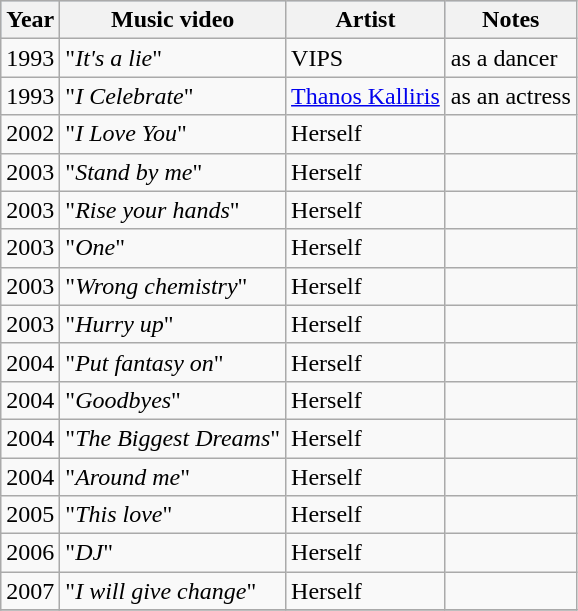<table class="wikitable">
<tr style="background:#b0c4de; text-align:center;">
<th>Year</th>
<th>Music video</th>
<th>Artist</th>
<th>Notes</th>
</tr>
<tr>
<td>1993</td>
<td>"<em>It's a lie</em>"</td>
<td>VIPS</td>
<td>as a dancer</td>
</tr>
<tr>
<td>1993</td>
<td>"<em>I Celebrate</em>"</td>
<td><a href='#'>Thanos Kalliris</a></td>
<td>as an actress</td>
</tr>
<tr>
<td>2002</td>
<td>"<em>I Love You</em>"</td>
<td>Herself</td>
<td></td>
</tr>
<tr>
<td>2003</td>
<td>"<em>Stand by me</em>"</td>
<td>Herself</td>
<td></td>
</tr>
<tr>
<td>2003</td>
<td>"<em>Rise your hands</em>"</td>
<td>Herself</td>
<td></td>
</tr>
<tr>
<td>2003</td>
<td>"<em>One</em>"</td>
<td>Herself</td>
<td></td>
</tr>
<tr>
<td>2003</td>
<td>"<em>Wrong chemistry</em>"</td>
<td>Herself</td>
<td></td>
</tr>
<tr>
<td>2003</td>
<td>"<em>Hurry up</em>"</td>
<td>Herself</td>
<td></td>
</tr>
<tr>
<td>2004</td>
<td>"<em>Put fantasy on</em>"</td>
<td>Herself</td>
<td></td>
</tr>
<tr>
<td>2004</td>
<td>"<em>Goodbyes</em>"</td>
<td>Herself</td>
<td></td>
</tr>
<tr>
<td>2004</td>
<td>"<em>The Biggest Dreams</em>"</td>
<td>Herself</td>
<td></td>
</tr>
<tr>
<td>2004</td>
<td>"<em>Around me</em>"</td>
<td>Herself</td>
<td></td>
</tr>
<tr>
<td>2005</td>
<td>"<em>This love</em>"</td>
<td>Herself</td>
<td></td>
</tr>
<tr>
<td>2006</td>
<td>"<em>DJ</em>"</td>
<td>Herself</td>
<td></td>
</tr>
<tr>
<td>2007</td>
<td>"<em>I will give change</em>"</td>
<td>Herself</td>
<td></td>
</tr>
<tr>
</tr>
</table>
